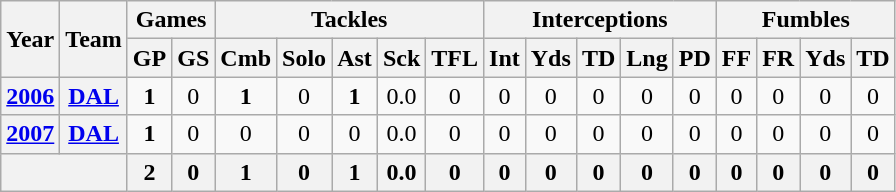<table class="wikitable" style="text-align:center">
<tr>
<th rowspan="2">Year</th>
<th rowspan="2">Team</th>
<th colspan="2">Games</th>
<th colspan="5">Tackles</th>
<th colspan="5">Interceptions</th>
<th colspan="4">Fumbles</th>
</tr>
<tr>
<th>GP</th>
<th>GS</th>
<th>Cmb</th>
<th>Solo</th>
<th>Ast</th>
<th>Sck</th>
<th>TFL</th>
<th>Int</th>
<th>Yds</th>
<th>TD</th>
<th>Lng</th>
<th>PD</th>
<th>FF</th>
<th>FR</th>
<th>Yds</th>
<th>TD</th>
</tr>
<tr>
<th><a href='#'>2006</a></th>
<th><a href='#'>DAL</a></th>
<td><strong>1</strong></td>
<td>0</td>
<td><strong>1</strong></td>
<td>0</td>
<td><strong>1</strong></td>
<td>0.0</td>
<td>0</td>
<td>0</td>
<td>0</td>
<td>0</td>
<td>0</td>
<td>0</td>
<td>0</td>
<td>0</td>
<td>0</td>
<td>0</td>
</tr>
<tr>
<th><a href='#'>2007</a></th>
<th><a href='#'>DAL</a></th>
<td><strong>1</strong></td>
<td>0</td>
<td>0</td>
<td>0</td>
<td>0</td>
<td>0.0</td>
<td>0</td>
<td>0</td>
<td>0</td>
<td>0</td>
<td>0</td>
<td>0</td>
<td>0</td>
<td>0</td>
<td>0</td>
<td>0</td>
</tr>
<tr>
<th colspan="2"></th>
<th>2</th>
<th>0</th>
<th>1</th>
<th>0</th>
<th>1</th>
<th>0.0</th>
<th>0</th>
<th>0</th>
<th>0</th>
<th>0</th>
<th>0</th>
<th>0</th>
<th>0</th>
<th>0</th>
<th>0</th>
<th>0</th>
</tr>
</table>
